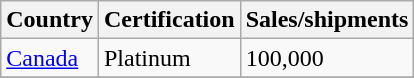<table class="wikitable">
<tr>
<th align="left">Country</th>
<th align="left">Certification</th>
<th align="left">Sales/shipments</th>
</tr>
<tr>
<td><a href='#'>Canada</a></td>
<td>Platinum</td>
<td>100,000</td>
</tr>
<tr>
</tr>
</table>
